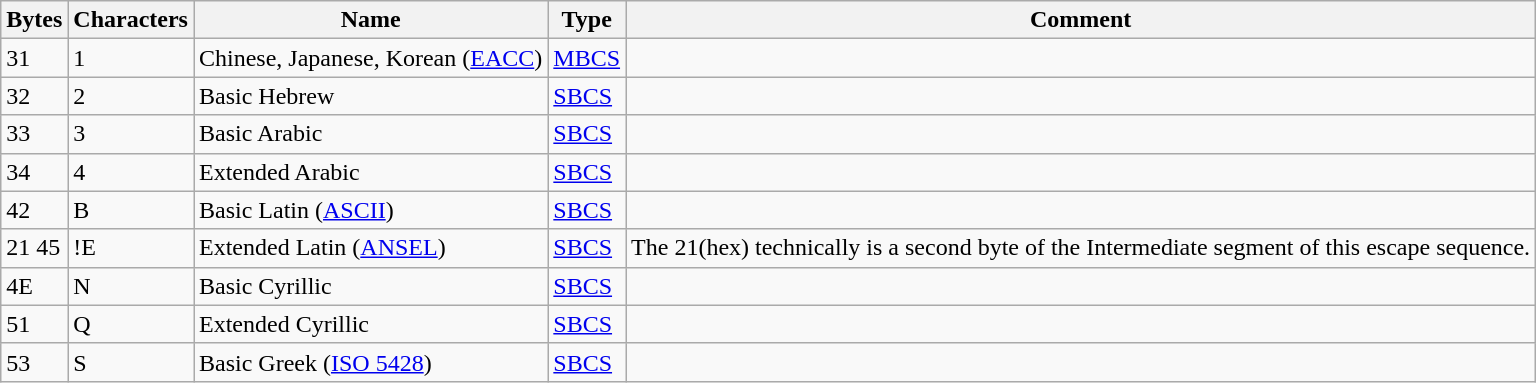<table class="wikitable">
<tr>
<th>Bytes</th>
<th>Characters</th>
<th>Name</th>
<th>Type</th>
<th>Comment</th>
</tr>
<tr>
<td>31</td>
<td>1</td>
<td>Chinese, Japanese, Korean (<a href='#'>EACC</a>)</td>
<td><a href='#'>MBCS</a></td>
<td></td>
</tr>
<tr>
<td>32</td>
<td>2</td>
<td>Basic Hebrew</td>
<td><a href='#'>SBCS</a></td>
<td></td>
</tr>
<tr>
<td>33</td>
<td>3</td>
<td>Basic Arabic</td>
<td><a href='#'>SBCS</a></td>
<td></td>
</tr>
<tr>
<td>34</td>
<td>4</td>
<td>Extended Arabic</td>
<td><a href='#'>SBCS</a></td>
<td></td>
</tr>
<tr>
<td>42</td>
<td>B</td>
<td>Basic Latin (<a href='#'>ASCII</a>)</td>
<td><a href='#'>SBCS</a></td>
<td></td>
</tr>
<tr>
<td>21 45</td>
<td>!E</td>
<td>Extended Latin (<a href='#'>ANSEL</a>)</td>
<td><a href='#'>SBCS</a></td>
<td>The 21(hex) technically is a second byte of the Intermediate segment of this escape sequence.</td>
</tr>
<tr>
<td>4E</td>
<td>N</td>
<td>Basic Cyrillic</td>
<td><a href='#'>SBCS</a></td>
<td></td>
</tr>
<tr>
<td>51</td>
<td>Q</td>
<td>Extended Cyrillic</td>
<td><a href='#'>SBCS</a></td>
<td></td>
</tr>
<tr>
<td>53</td>
<td>S</td>
<td>Basic Greek (<a href='#'>ISO 5428</a>)</td>
<td><a href='#'>SBCS</a></td>
<td></td>
</tr>
</table>
